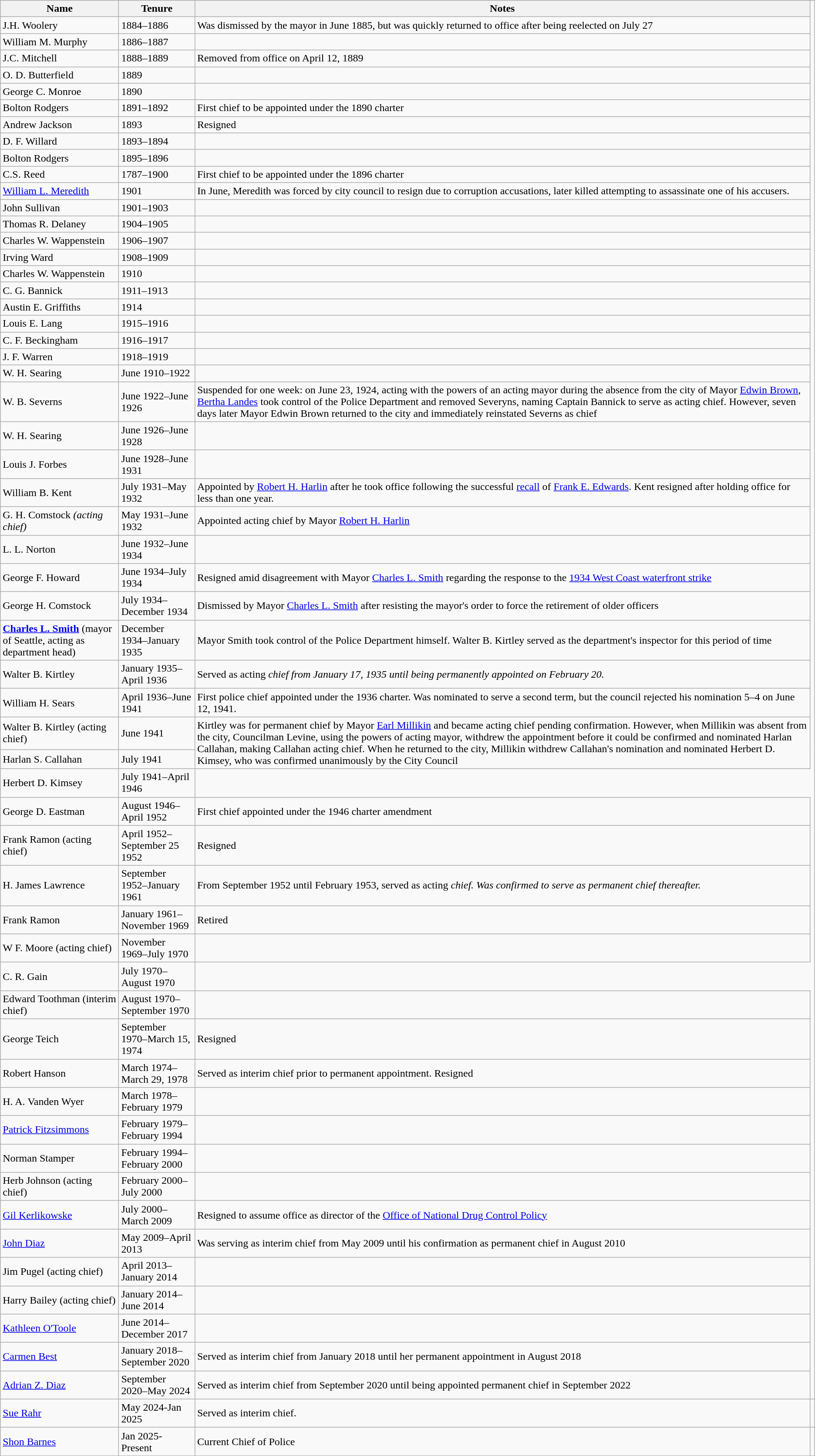<table class="wikitable">
<tr>
<th>Name</th>
<th>Tenure</th>
<th>Notes</th>
</tr>
<tr>
<td>J.H. Woolery</td>
<td>1884–1886</td>
<td>Was dismissed by the mayor in June 1885, but was quickly returned to office after being reelected on July 27</td>
</tr>
<tr>
<td>William M. Murphy</td>
<td>1886–1887</td>
<td></td>
</tr>
<tr>
<td>J.C. Mitchell</td>
<td>1888–1889</td>
<td>Removed from office on April 12, 1889</td>
</tr>
<tr>
<td>O. D. Butterfield</td>
<td>1889</td>
<td></td>
</tr>
<tr>
<td>George C. Monroe</td>
<td>1890</td>
<td></td>
</tr>
<tr>
<td>Bolton Rodgers</td>
<td>1891–1892</td>
<td>First chief to be appointed under the 1890 charter</td>
</tr>
<tr>
<td>Andrew Jackson</td>
<td>1893</td>
<td>Resigned</td>
</tr>
<tr>
<td>D. F. Willard</td>
<td>1893–1894</td>
<td></td>
</tr>
<tr>
<td>Bolton Rodgers</td>
<td>1895–1896</td>
<td></td>
</tr>
<tr>
<td>C.S. Reed</td>
<td>1787–1900</td>
<td>First chief to be appointed under the 1896 charter</td>
</tr>
<tr>
<td><a href='#'>William L. Meredith</a></td>
<td>1901</td>
<td>In June, Meredith was forced by city council to resign due to corruption accusations, later killed attempting to assassinate one of his accusers.</td>
</tr>
<tr>
<td>John Sullivan</td>
<td>1901–1903</td>
<td></td>
</tr>
<tr>
<td>Thomas R. Delaney</td>
<td>1904–1905</td>
<td></td>
</tr>
<tr>
<td>Charles W. Wappenstein</td>
<td>1906–1907</td>
<td></td>
</tr>
<tr>
<td>Irving Ward</td>
<td>1908–1909</td>
<td></td>
</tr>
<tr>
<td>Charles W. Wappenstein</td>
<td>1910</td>
<td></td>
</tr>
<tr>
<td>C. G. Bannick</td>
<td>1911–1913</td>
<td></td>
</tr>
<tr>
<td>Austin E. Griffiths</td>
<td>1914</td>
<td></td>
</tr>
<tr>
<td>Louis E. Lang</td>
<td>1915–1916</td>
<td></td>
</tr>
<tr>
<td>C. F. Beckingham</td>
<td>1916–1917</td>
<td></td>
</tr>
<tr>
<td>J. F. Warren</td>
<td>1918–1919</td>
<td></td>
</tr>
<tr>
<td>W. H. Searing</td>
<td>June 1910–1922</td>
<td></td>
</tr>
<tr>
<td>W. B. Severns</td>
<td>June 1922–June 1926</td>
<td>Suspended for one week: on June 23, 1924, acting with the powers of an acting mayor during the absence from the city of Mayor <a href='#'>Edwin Brown</a>, <a href='#'>Bertha Landes</a> took control of the Police Department and removed Severyns, naming Captain Bannick to serve as acting chief. However, seven days later Mayor Edwin Brown returned to the city and immediately reinstated Severns as chief</td>
</tr>
<tr>
<td>W. H. Searing</td>
<td>June 1926–June 1928</td>
<td></td>
</tr>
<tr>
<td>Louis J. Forbes</td>
<td>June 1928–June 1931</td>
<td></td>
</tr>
<tr>
<td>William B. Kent</td>
<td>July 1931–May 1932</td>
<td>Appointed by <a href='#'>Robert H. Harlin</a> after he took office following the successful <a href='#'>recall</a> of <a href='#'>Frank E. Edwards</a>. Kent resigned after holding office for less than one year.</td>
</tr>
<tr>
<td>G. H. Comstock <em>(acting chief)</em></td>
<td>May 1931–June 1932</td>
<td>Appointed acting chief by Mayor <a href='#'>Robert H. Harlin</a></td>
</tr>
<tr>
<td>L. L. Norton</td>
<td>June 1932–June 1934</td>
<td></td>
</tr>
<tr>
<td>George F. Howard</td>
<td>June 1934–July 1934</td>
<td>Resigned amid disagreement with Mayor <a href='#'>Charles L. Smith</a> regarding the response to the <a href='#'>1934 West Coast waterfront strike</a></td>
</tr>
<tr>
<td>George H. Comstock</td>
<td>July 1934–December 1934</td>
<td>Dismissed by Mayor <a href='#'>Charles L. Smith</a> after resisting the mayor's order to force the retirement of older officers</td>
</tr>
<tr>
<td><strong><a href='#'>Charles L. Smith</a> </strong>(mayor of Seattle, acting as department head)<em></td>
<td>December 1934–January 1935</td>
<td>Mayor Smith took control of the Police Department himself. Walter B. Kirtley served as the department's inspector for this period of time</td>
</tr>
<tr>
<td>Walter B. Kirtley</td>
<td>January 1935–April 1936</td>
<td>Served as </em>acting<em> chief from January 17, 1935 until being permanently appointed on February 20.</td>
</tr>
<tr>
<td>William H. Sears</td>
<td>April 1936–June 1941</td>
<td>First police chief appointed under the 1936 charter. Was nominated to serve a second term, but the council rejected his nomination 5–4 on June 12, 1941.</td>
</tr>
<tr>
<td>Walter B. Kirtley </em>(acting chief)<em></td>
<td>June 1941</td>
<td rowspan=2>Kirtley was for permanent chief by Mayor <a href='#'>Earl Millikin</a> and became acting chief pending confirmation. However, when Millikin was absent from the city, Councilman Levine, using the powers of acting mayor, withdrew the appointment before it could be confirmed and nominated Harlan Callahan, making Callahan acting chief. When he returned to the city, Millikin withdrew Callahan's nomination and nominated Herbert D. Kimsey, who was confirmed unanimously by the City Council</td>
</tr>
<tr>
<td>Harlan S. Callahan</td>
<td>July 1941</td>
</tr>
<tr>
<td>Herbert D. Kimsey</td>
<td>July 1941–April 1946</td>
</tr>
<tr>
<td>George D. Eastman</td>
<td>August 1946–April 1952</td>
<td>First chief appointed under the 1946 charter amendment</td>
</tr>
<tr>
<td>Frank Ramon </em>(acting chief)<em></td>
<td>April 1952–September 25 1952</td>
<td>Resigned</td>
</tr>
<tr>
<td>H. James Lawrence</td>
<td>September 1952–January 1961</td>
<td>From September 1952 until February 1953, served as </em>acting<em> chief. Was confirmed to serve as permanent chief thereafter.</td>
</tr>
<tr>
<td>Frank Ramon</td>
<td>January 1961–November 1969</td>
<td>Retired</td>
</tr>
<tr>
<td>W F. Moore </em>(acting chief)<em></td>
<td>November 1969–July 1970</td>
<td></td>
</tr>
<tr>
<td>C. R. Gain</td>
<td>July 1970–August 1970</td>
</tr>
<tr>
<td>Edward Toothman </em>(interim chief)<em></td>
<td>August 1970–September 1970</td>
<td></td>
</tr>
<tr>
<td>George Teich</td>
<td>September 1970–March 15, 1974</td>
<td>Resigned</td>
</tr>
<tr>
<td>Robert Hanson</td>
<td>March 1974–March 29, 1978</td>
<td>Served as interim chief prior to permanent appointment. Resigned</td>
</tr>
<tr>
<td>H. A. Vanden Wyer</td>
<td>March 1978–February 1979</td>
<td></td>
</tr>
<tr>
<td><a href='#'>Patrick Fitzsimmons</a></td>
<td>February 1979–February 1994</td>
<td></td>
</tr>
<tr>
<td>Norman Stamper</td>
<td>February 1994–February 2000</td>
<td></td>
</tr>
<tr>
<td>Herb Johnson </em>(acting chief)<em></td>
<td>February 2000–July 2000</td>
<td></td>
</tr>
<tr>
<td><a href='#'>Gil Kerlikowske</a></td>
<td>July 2000–March 2009</td>
<td>Resigned to assume office as director of the <a href='#'>Office of National Drug Control Policy</a></td>
</tr>
<tr>
<td><a href='#'>John Diaz</a></td>
<td>May 2009–April 2013</td>
<td>Was serving as interim chief from May 2009 until his confirmation as permanent chief in August 2010</td>
</tr>
<tr>
<td>Jim Pugel </em>(acting chief)<em></td>
<td>April 2013–January 2014</td>
<td></td>
</tr>
<tr>
<td>Harry Bailey </em>(acting chief)<em></td>
<td>January 2014–June 2014</td>
<td></td>
</tr>
<tr>
<td><a href='#'>Kathleen O'Toole</a></td>
<td>June 2014–December 2017</td>
<td></td>
</tr>
<tr>
<td><a href='#'>Carmen Best</a></td>
<td>January 2018–September 2020</td>
<td>Served as interim chief from January 2018 until her permanent appointment in August 2018</td>
</tr>
<tr>
<td><a href='#'>Adrian Z. Diaz</a></td>
<td>September 2020–May 2024</td>
<td>Served as interim chief from September 2020 until being appointed permanent chief in September 2022</td>
</tr>
<tr>
<td><a href='#'>Sue Rahr</a></td>
<td>May 2024-Jan 2025</td>
<td>Served as interim chief.</td>
<td></td>
</tr>
<tr>
<td><a href='#'>Shon Barnes</a></td>
<td>Jan 2025-</em>Present<em></td>
<td>Current Chief of Police</td>
</tr>
</table>
